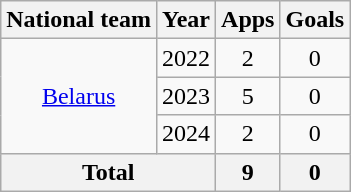<table class=wikitable style=text-align:center>
<tr>
<th>National team</th>
<th>Year</th>
<th>Apps</th>
<th>Goals</th>
</tr>
<tr>
<td rowspan="3"><a href='#'>Belarus</a></td>
<td>2022</td>
<td>2</td>
<td>0</td>
</tr>
<tr>
<td>2023</td>
<td>5</td>
<td>0</td>
</tr>
<tr>
<td>2024</td>
<td>2</td>
<td>0</td>
</tr>
<tr>
<th colspan=2>Total</th>
<th>9</th>
<th>0</th>
</tr>
</table>
